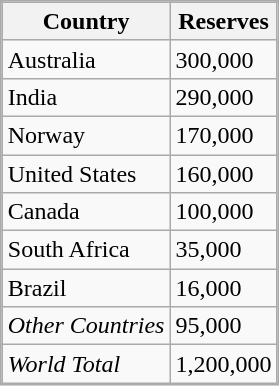<table class="wikitable col2right" style="display: inline-block;">
<tr>
<th>Country</th>
<th>Reserves</th>
</tr>
<tr>
<td>Australia</td>
<td>300,000</td>
</tr>
<tr>
<td>India</td>
<td>290,000</td>
</tr>
<tr>
<td>Norway</td>
<td>170,000</td>
</tr>
<tr>
<td>United States</td>
<td>160,000</td>
</tr>
<tr>
<td>Canada</td>
<td>100,000</td>
</tr>
<tr>
<td>South Africa</td>
<td>35,000</td>
</tr>
<tr>
<td>Brazil</td>
<td>16,000</td>
</tr>
<tr>
<td><em>Other Countries</em></td>
<td>95,000</td>
</tr>
<tr>
<td><em>World Total</em></td>
<td>1,200,000</td>
</tr>
</table>
